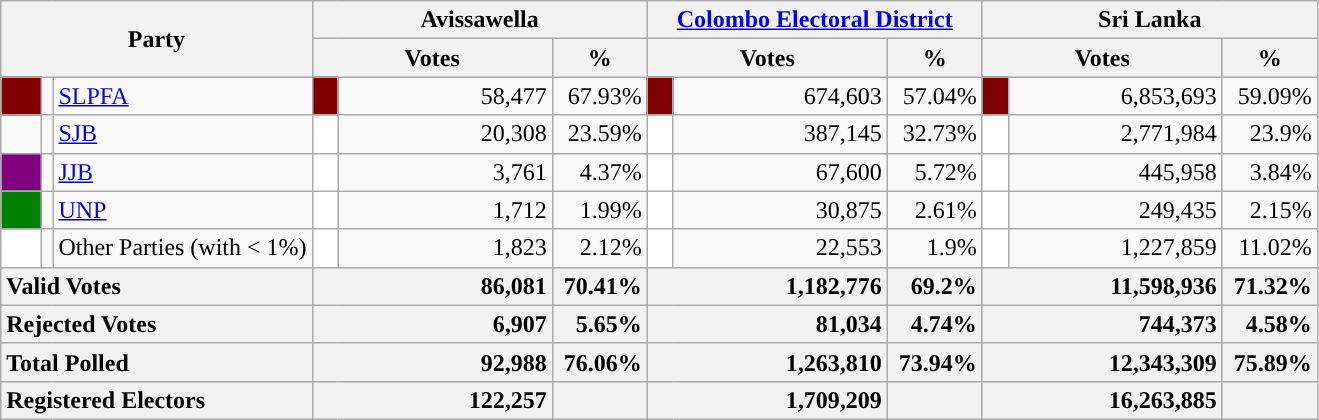<table class="wikitable">
<tr>
<th colspan="3" width="144px"rowspan="2">Party</th>
<th colspan="3" width="216px">Avissawella</th>
<th colspan="3" width="216px"><a href='#'>Colombo Electoral District</a></th>
<th colspan="3" width="216px">Sri Lanka</th>
</tr>
<tr>
<th colspan="2" width="144px">Votes</th>
<th>%</th>
<th colspan="2" width="144px">Votes</th>
<th>%</th>
<th colspan="2" width="144px">Votes</th>
<th>%</th>
</tr>
<tr>
<td style="background-color:maroon;" width="20px"></td>
<td></td>
<td style="text-align:left;"><a href='#'>SLPFA</a></td>
<td style="background-color:maroon;" width="10px"></td>
<td style="text-align:right;">58,477</td>
<td style="text-align:right;">67.93%</td>
<td style="background-color:maroon;" width="10px"></td>
<td style="text-align:right;">674,603</td>
<td style="text-align:right;">57.04%</td>
<td style="background-color:maroon;" width="10px"></td>
<td style="text-align:right;">6,853,693</td>
<td style="text-align:right;">59.09%</td>
</tr>
<tr>
<td style="background-color:"></td>
<td></td>
<td style="text-align:left;"><a href='#'>SJB</a></td>
<td style="background-color:white;" width="10px"></td>
<td style="text-align:right;">20,308</td>
<td style="text-align:right;">23.59%</td>
<td style="background-color:white;" width="10px"></td>
<td style="text-align:right;">387,145</td>
<td style="text-align:right;">32.73%</td>
<td style="background-color:white;" width="10px"></td>
<td style="text-align:right;">2,771,984</td>
<td style="text-align:right;">23.9%</td>
</tr>
<tr>
<td style="background-color:purple;" width="20px"></td>
<td></td>
<td style="text-align:left;"><a href='#'>JJB</a></td>
<td style="background-color:white;" width="10px"></td>
<td style="text-align:right;">3,761</td>
<td style="text-align:right;">4.37%</td>
<td style="background-color:white;" width="10px"></td>
<td style="text-align:right;">67,600</td>
<td style="text-align:right;">5.72%</td>
<td style="background-color:white;" width="10px"></td>
<td style="text-align:right;">445,958</td>
<td style="text-align:right;">3.84%</td>
</tr>
<tr>
<td style="background-color:green;" width="20px"></td>
<td></td>
<td style="text-align:left;"><a href='#'>UNP</a></td>
<td style="background-color:white;" width="10px"></td>
<td style="text-align:right;">1,712</td>
<td style="text-align:right;">1.99%</td>
<td style="background-color:white;" width="10px"></td>
<td style="text-align:right;">30,875</td>
<td style="text-align:right;">2.61%</td>
<td style="background-color:white;" width="10px"></td>
<td style="text-align:right;">249,435</td>
<td style="text-align:right;">2.15%</td>
</tr>
<tr>
<td style="background-color:white;" width="20px"></td>
<td></td>
<td style="text-align:left;">Other Parties (with < 1%)</td>
<td style="background-color:white;" width="10px"></td>
<td style="text-align:right;">1,823</td>
<td style="text-align:right;">2.12%</td>
<td style="background-color:white;" width="10px"></td>
<td style="text-align:right;">22,553</td>
<td style="text-align:right;">1.9%</td>
<td style="background-color:white;" width="10px"></td>
<td style="text-align:right;">1,227,859</td>
<td style="text-align:right;">11.02%</td>
</tr>
<tr>
<th colspan="3" width="144px"style="text-align:left;">Valid Votes</th>
<th style="text-align:right;"colspan="2" width="144px">86,081</th>
<th style="text-align:right;">70.41%</th>
<th style="text-align:right;"colspan="2" width="144px">1,182,776</th>
<th style="text-align:right;">69.2%</th>
<th style="text-align:right;"colspan="2" width="144px">11,598,936</th>
<th style="text-align:right;">71.32%</th>
</tr>
<tr>
<th colspan="3" width="144px"style="text-align:left;">Rejected Votes</th>
<th style="text-align:right;"colspan="2" width="144px">6,907</th>
<th style="text-align:right;">5.65%</th>
<th style="text-align:right;"colspan="2" width="144px">81,034</th>
<th style="text-align:right;">4.74%</th>
<th style="text-align:right;"colspan="2" width="144px">744,373</th>
<th style="text-align:right;">4.58%</th>
</tr>
<tr>
<th colspan="3" width="144px"style="text-align:left;">Total Polled</th>
<th style="text-align:right;"colspan="2" width="144px">92,988</th>
<th style="text-align:right;">76.06%</th>
<th style="text-align:right;"colspan="2" width="144px">1,263,810</th>
<th style="text-align:right;">73.94%</th>
<th style="text-align:right;"colspan="2" width="144px">12,343,309</th>
<th style="text-align:right;">75.89%</th>
</tr>
<tr>
<th colspan="3" width="144px"style="text-align:left;">Registered Electors</th>
<th style="text-align:right;"colspan="2" width="144px">122,257</th>
<th></th>
<th style="text-align:right;"colspan="2" width="144px">1,709,209</th>
<th></th>
<th style="text-align:right;"colspan="2" width="144px">16,263,885</th>
<th></th>
</tr>
</table>
